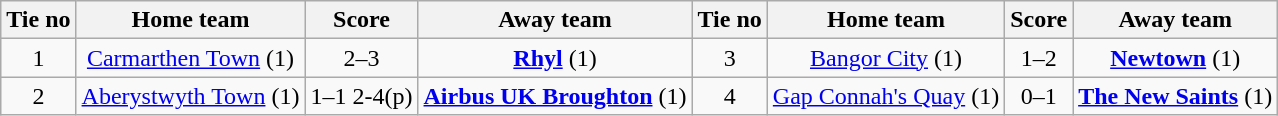<table class="wikitable" style="text-align: center">
<tr>
<th>Tie no</th>
<th>Home team</th>
<th>Score</th>
<th>Away team</th>
<th>Tie no</th>
<th>Home team</th>
<th>Score</th>
<th>Away team</th>
</tr>
<tr>
<td>1</td>
<td><a href='#'>Carmarthen Town</a> (1)</td>
<td>2–3</td>
<td><strong><a href='#'>Rhyl</a></strong> (1)</td>
<td>3</td>
<td><a href='#'>Bangor City</a> (1)</td>
<td>1–2</td>
<td><strong><a href='#'>Newtown</a></strong> (1)</td>
</tr>
<tr>
<td>2</td>
<td><a href='#'>Aberystwyth Town</a> (1)</td>
<td>1–1  2-4(p)</td>
<td><strong><a href='#'>Airbus UK Broughton</a></strong> (1)</td>
<td>4</td>
<td><a href='#'>Gap Connah's Quay</a> (1)</td>
<td>0–1</td>
<td><strong><a href='#'>The New Saints</a></strong> (1)</td>
</tr>
</table>
